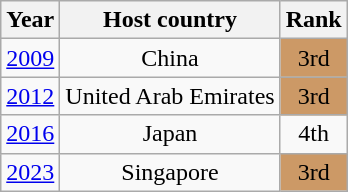<table class="wikitable" style="text-align: center;">
<tr>
<th>Year</th>
<th>Host country</th>
<th>Rank</th>
</tr>
<tr>
<td><a href='#'>2009</a></td>
<td>China</td>
<td bgcolor="cc9966">3rd</td>
</tr>
<tr>
<td><a href='#'>2012</a></td>
<td>United Arab Emirates</td>
<td bgcolor="cc9966">3rd</td>
</tr>
<tr>
<td><a href='#'>2016</a></td>
<td>Japan</td>
<td>4th</td>
</tr>
<tr>
<td><a href='#'>2023</a></td>
<td>Singapore</td>
<td bgcolor="cc9966">3rd</td>
</tr>
</table>
